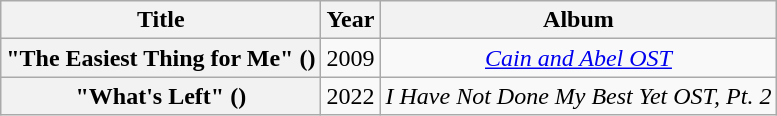<table class="wikitable plainrowheaders" style="text-align:center;">
<tr>
<th scope="col" rowspan="1">Title</th>
<th scope="col" rowspan="1">Year</th>
<th scope="col" rowspan="1">Album</th>
</tr>
<tr>
<th scope="row">"The Easiest Thing for Me" ()</th>
<td>2009</td>
<td><em><a href='#'>Cain and Abel OST</a></em></td>
</tr>
<tr>
<th scope="row">"What's Left" ()</th>
<td>2022</td>
<td><em>I Have Not Done My Best Yet OST, Pt. 2</em></td>
</tr>
</table>
